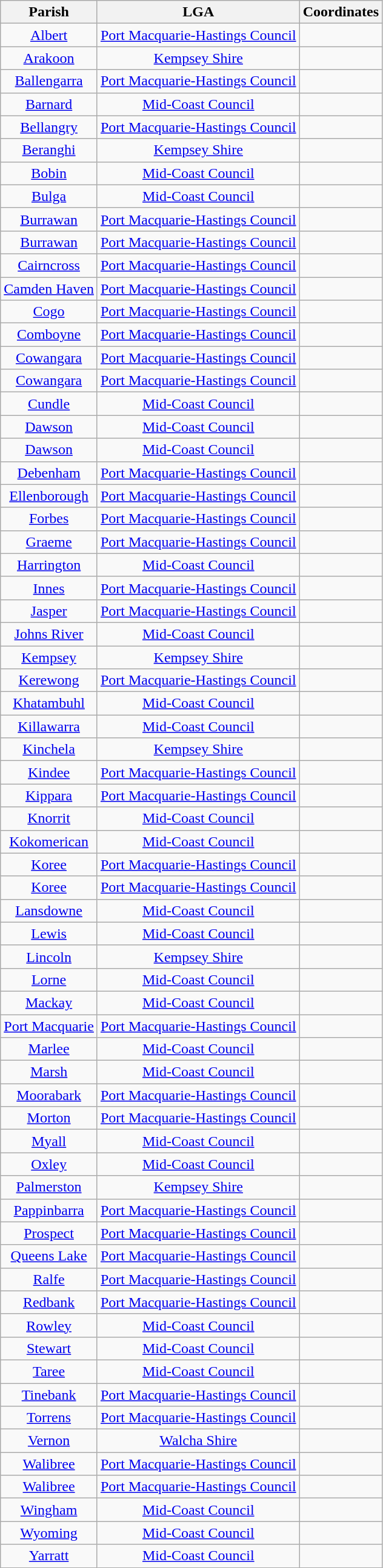<table class="wikitable" style="text-align:center">
<tr>
<th>Parish</th>
<th>LGA</th>
<th>Coordinates</th>
</tr>
<tr>
<td><a href='#'>Albert</a></td>
<td><a href='#'>Port Macquarie-Hastings Council</a></td>
<td></td>
</tr>
<tr>
<td><a href='#'>Arakoon</a></td>
<td><a href='#'>Kempsey Shire</a></td>
<td></td>
</tr>
<tr>
<td><a href='#'>Ballengarra</a></td>
<td><a href='#'>Port Macquarie-Hastings Council</a></td>
<td></td>
</tr>
<tr>
<td><a href='#'>Barnard</a></td>
<td><a href='#'>Mid-Coast Council</a></td>
<td></td>
</tr>
<tr>
<td><a href='#'>Bellangry</a></td>
<td><a href='#'>Port Macquarie-Hastings Council</a></td>
<td></td>
</tr>
<tr>
<td><a href='#'>Beranghi</a></td>
<td><a href='#'>Kempsey Shire</a></td>
<td></td>
</tr>
<tr>
<td><a href='#'>Bobin</a></td>
<td><a href='#'>Mid-Coast Council</a></td>
<td></td>
</tr>
<tr>
<td><a href='#'>Bulga</a></td>
<td><a href='#'>Mid-Coast Council</a></td>
<td></td>
</tr>
<tr>
<td><a href='#'>Burrawan</a></td>
<td><a href='#'>Port Macquarie-Hastings Council</a></td>
<td></td>
</tr>
<tr>
<td><a href='#'>Burrawan</a></td>
<td><a href='#'>Port Macquarie-Hastings Council</a></td>
<td></td>
</tr>
<tr>
<td><a href='#'>Cairncross</a></td>
<td><a href='#'>Port Macquarie-Hastings Council</a></td>
<td></td>
</tr>
<tr>
<td><a href='#'>Camden Haven</a></td>
<td><a href='#'>Port Macquarie-Hastings Council</a></td>
<td></td>
</tr>
<tr>
<td><a href='#'>Cogo</a></td>
<td><a href='#'>Port Macquarie-Hastings Council</a></td>
<td></td>
</tr>
<tr>
<td><a href='#'>Comboyne</a></td>
<td><a href='#'>Port Macquarie-Hastings Council</a></td>
<td></td>
</tr>
<tr>
<td><a href='#'>Cowangara</a></td>
<td><a href='#'>Port Macquarie-Hastings Council</a></td>
<td></td>
</tr>
<tr>
<td><a href='#'>Cowangara</a></td>
<td><a href='#'>Port Macquarie-Hastings Council</a></td>
<td></td>
</tr>
<tr>
<td><a href='#'>Cundle</a></td>
<td><a href='#'>Mid-Coast Council</a></td>
<td></td>
</tr>
<tr>
<td><a href='#'>Dawson</a></td>
<td><a href='#'>Mid-Coast Council</a></td>
<td></td>
</tr>
<tr>
<td><a href='#'>Dawson</a></td>
<td><a href='#'>Mid-Coast Council</a></td>
<td></td>
</tr>
<tr>
<td><a href='#'>Debenham</a></td>
<td><a href='#'>Port Macquarie-Hastings Council</a></td>
<td></td>
</tr>
<tr>
<td><a href='#'>Ellenborough</a></td>
<td><a href='#'>Port Macquarie-Hastings Council</a></td>
<td></td>
</tr>
<tr>
<td><a href='#'>Forbes</a></td>
<td><a href='#'>Port Macquarie-Hastings Council</a></td>
<td></td>
</tr>
<tr>
<td><a href='#'>Graeme</a></td>
<td><a href='#'>Port Macquarie-Hastings Council</a></td>
<td></td>
</tr>
<tr>
<td><a href='#'>Harrington</a></td>
<td><a href='#'>Mid-Coast Council</a></td>
<td></td>
</tr>
<tr>
<td><a href='#'>Innes</a></td>
<td><a href='#'>Port Macquarie-Hastings Council</a></td>
<td></td>
</tr>
<tr>
<td><a href='#'>Jasper</a></td>
<td><a href='#'>Port Macquarie-Hastings Council</a></td>
<td></td>
</tr>
<tr>
<td><a href='#'>Johns River</a></td>
<td><a href='#'>Mid-Coast Council</a></td>
<td></td>
</tr>
<tr>
<td><a href='#'>Kempsey</a></td>
<td><a href='#'>Kempsey Shire</a></td>
<td></td>
</tr>
<tr>
<td><a href='#'>Kerewong</a></td>
<td><a href='#'>Port Macquarie-Hastings Council</a></td>
<td></td>
</tr>
<tr>
<td><a href='#'>Khatambuhl</a></td>
<td><a href='#'>Mid-Coast Council</a></td>
<td></td>
</tr>
<tr>
<td><a href='#'>Killawarra</a></td>
<td><a href='#'>Mid-Coast Council</a></td>
<td></td>
</tr>
<tr>
<td><a href='#'>Kinchela</a></td>
<td><a href='#'>Kempsey Shire</a></td>
<td></td>
</tr>
<tr>
<td><a href='#'>Kindee</a></td>
<td><a href='#'>Port Macquarie-Hastings Council</a></td>
<td></td>
</tr>
<tr>
<td><a href='#'>Kippara</a></td>
<td><a href='#'>Port Macquarie-Hastings Council</a></td>
<td></td>
</tr>
<tr>
<td><a href='#'>Knorrit</a></td>
<td><a href='#'>Mid-Coast Council</a></td>
<td></td>
</tr>
<tr>
<td><a href='#'>Kokomerican</a></td>
<td><a href='#'>Mid-Coast Council</a></td>
<td></td>
</tr>
<tr>
<td><a href='#'>Koree</a></td>
<td><a href='#'>Port Macquarie-Hastings Council</a></td>
<td></td>
</tr>
<tr>
<td><a href='#'>Koree</a></td>
<td><a href='#'>Port Macquarie-Hastings Council</a></td>
<td></td>
</tr>
<tr>
<td><a href='#'>Lansdowne</a></td>
<td><a href='#'>Mid-Coast Council</a></td>
<td></td>
</tr>
<tr>
<td><a href='#'>Lewis</a></td>
<td><a href='#'>Mid-Coast Council</a></td>
<td></td>
</tr>
<tr>
<td><a href='#'>Lincoln</a></td>
<td><a href='#'>Kempsey Shire</a></td>
<td></td>
</tr>
<tr>
<td><a href='#'>Lorne</a></td>
<td><a href='#'>Mid-Coast Council</a></td>
<td></td>
</tr>
<tr>
<td><a href='#'>Mackay</a></td>
<td><a href='#'>Mid-Coast Council</a></td>
<td></td>
</tr>
<tr>
<td><a href='#'>Port Macquarie</a></td>
<td><a href='#'>Port Macquarie-Hastings Council</a></td>
<td></td>
</tr>
<tr>
<td><a href='#'>Marlee</a></td>
<td><a href='#'>Mid-Coast Council</a></td>
<td></td>
</tr>
<tr>
<td><a href='#'>Marsh</a></td>
<td><a href='#'>Mid-Coast Council</a></td>
<td></td>
</tr>
<tr>
<td><a href='#'>Moorabark</a></td>
<td><a href='#'>Port Macquarie-Hastings Council</a></td>
<td></td>
</tr>
<tr>
<td><a href='#'>Morton</a></td>
<td><a href='#'>Port Macquarie-Hastings Council</a></td>
<td></td>
</tr>
<tr>
<td><a href='#'>Myall</a></td>
<td><a href='#'>Mid-Coast Council</a></td>
<td></td>
</tr>
<tr>
<td><a href='#'>Oxley</a></td>
<td><a href='#'>Mid-Coast Council</a></td>
<td></td>
</tr>
<tr>
<td><a href='#'>Palmerston</a></td>
<td><a href='#'>Kempsey Shire</a></td>
<td></td>
</tr>
<tr>
<td><a href='#'>Pappinbarra</a></td>
<td><a href='#'>Port Macquarie-Hastings Council</a></td>
<td></td>
</tr>
<tr>
<td><a href='#'>Prospect</a></td>
<td><a href='#'>Port Macquarie-Hastings Council</a></td>
<td></td>
</tr>
<tr>
<td><a href='#'>Queens Lake</a></td>
<td><a href='#'>Port Macquarie-Hastings Council</a></td>
<td></td>
</tr>
<tr>
<td><a href='#'>Ralfe</a></td>
<td><a href='#'>Port Macquarie-Hastings Council</a></td>
<td></td>
</tr>
<tr>
<td><a href='#'>Redbank</a></td>
<td><a href='#'>Port Macquarie-Hastings Council</a></td>
<td></td>
</tr>
<tr>
<td><a href='#'>Rowley</a></td>
<td><a href='#'>Mid-Coast Council</a></td>
<td></td>
</tr>
<tr>
<td><a href='#'>Stewart</a></td>
<td><a href='#'>Mid-Coast Council</a></td>
<td></td>
</tr>
<tr>
<td><a href='#'>Taree</a></td>
<td><a href='#'>Mid-Coast Council</a></td>
<td></td>
</tr>
<tr>
<td><a href='#'>Tinebank</a></td>
<td><a href='#'>Port Macquarie-Hastings Council</a></td>
<td></td>
</tr>
<tr>
<td><a href='#'>Torrens</a></td>
<td><a href='#'>Port Macquarie-Hastings Council</a></td>
<td></td>
</tr>
<tr>
<td><a href='#'>Vernon</a></td>
<td><a href='#'>Walcha Shire</a></td>
<td></td>
</tr>
<tr>
<td><a href='#'>Walibree</a></td>
<td><a href='#'>Port Macquarie-Hastings Council</a></td>
<td></td>
</tr>
<tr>
<td><a href='#'>Walibree</a></td>
<td><a href='#'>Port Macquarie-Hastings Council</a></td>
<td></td>
</tr>
<tr>
<td><a href='#'>Wingham</a></td>
<td><a href='#'>Mid-Coast Council</a></td>
<td></td>
</tr>
<tr>
<td><a href='#'>Wyoming</a></td>
<td><a href='#'>Mid-Coast Council</a></td>
<td></td>
</tr>
<tr>
<td><a href='#'>Yarratt</a></td>
<td><a href='#'>Mid-Coast Council</a></td>
<td></td>
</tr>
</table>
